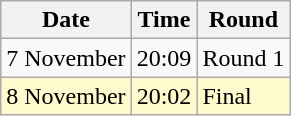<table class="wikitable">
<tr>
<th>Date</th>
<th>Time</th>
<th>Round</th>
</tr>
<tr>
<td>7 November</td>
<td>20:09</td>
<td>Round 1</td>
</tr>
<tr style=background:lemonchiffon>
<td>8 November</td>
<td>20:02</td>
<td>Final</td>
</tr>
</table>
